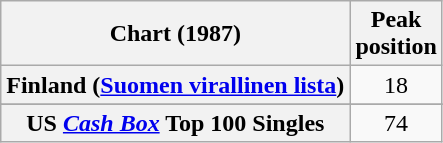<table class="wikitable sortable plainrowheaders" style="text-align:center">
<tr>
<th scope="col">Chart (1987)</th>
<th scope="col">Peak<br>position</th>
</tr>
<tr>
<th scope="row">Finland (<a href='#'>Suomen virallinen lista</a>)</th>
<td>18</td>
</tr>
<tr>
</tr>
<tr>
</tr>
<tr>
</tr>
<tr>
</tr>
<tr>
</tr>
<tr>
<th scope="row">US <em><a href='#'>Cash Box</a></em> Top 100 Singles</th>
<td>74</td>
</tr>
</table>
